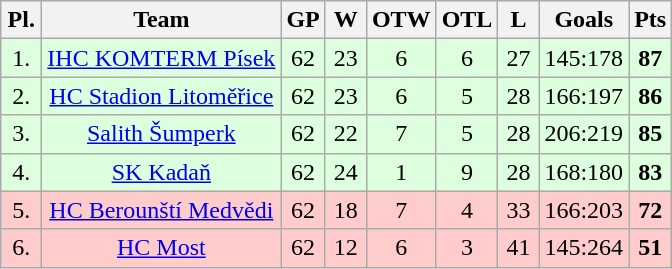<table class="wikitable">
<tr align="center" bgcolor="#efefef">
<th width="20">Pl.</th>
<th>Team</th>
<th>GP</th>
<th width="20">W</th>
<th width="20">OTW</th>
<th width="20">OTL</th>
<th width="20">L</th>
<th width="40">Goals</th>
<th width="20">Pts</th>
</tr>
<tr align="center" bgcolor="#ddffdd">
<td>1.</td>
<td><a href='#'>IHC KOMTERM Písek</a></td>
<td>62</td>
<td>23</td>
<td>6</td>
<td>6</td>
<td>27</td>
<td>145:178</td>
<td><strong>87</strong></td>
</tr>
<tr align="center" bgcolor="#ddffdd">
<td>2.</td>
<td><a href='#'>HC Stadion Litoměřice</a></td>
<td>62</td>
<td>23</td>
<td>6</td>
<td>5</td>
<td>28</td>
<td>166:197</td>
<td><strong>86</strong></td>
</tr>
<tr align="center" bgcolor="#ddffdd">
<td>3.</td>
<td><a href='#'>Salith Šumperk</a></td>
<td>62</td>
<td>22</td>
<td>7</td>
<td>5</td>
<td>28</td>
<td>206:219</td>
<td><strong>85</strong></td>
</tr>
<tr align="center" bgcolor="#ddffdd">
<td>4.</td>
<td><a href='#'>SK Kadaň</a></td>
<td>62</td>
<td>24</td>
<td>1</td>
<td>9</td>
<td>28</td>
<td>168:180</td>
<td><strong>83</strong></td>
</tr>
<tr align="center" bgcolor="#ffcccc">
<td>5.</td>
<td><a href='#'>HC Berounští Medvědi</a></td>
<td>62</td>
<td>18</td>
<td>7</td>
<td>4</td>
<td>33</td>
<td>166:203</td>
<td><strong>72</strong></td>
</tr>
<tr align="center" bgcolor="#ffcccc">
<td>6.</td>
<td><a href='#'>HC Most</a></td>
<td>62</td>
<td>12</td>
<td>6</td>
<td>3</td>
<td>41</td>
<td>145:264</td>
<td><strong>51</strong></td>
</tr>
</table>
